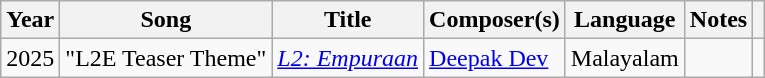<table class="wikitable sortable">
<tr>
<th scope="col">Year</th>
<th scope="col">Song</th>
<th scope="col">Title</th>
<th scope="col">Composer(s)</th>
<th scope="col">Language</th>
<th scope="col" class="unsortable">Notes</th>
<th></th>
</tr>
<tr>
<td>2025</td>
<td>"L2E Teaser Theme"</td>
<td><em><a href='#'>L2: Empuraan</a></em></td>
<td><a href='#'>Deepak Dev</a></td>
<td>Malayalam</td>
<td></td>
<td></td>
</tr>
</table>
